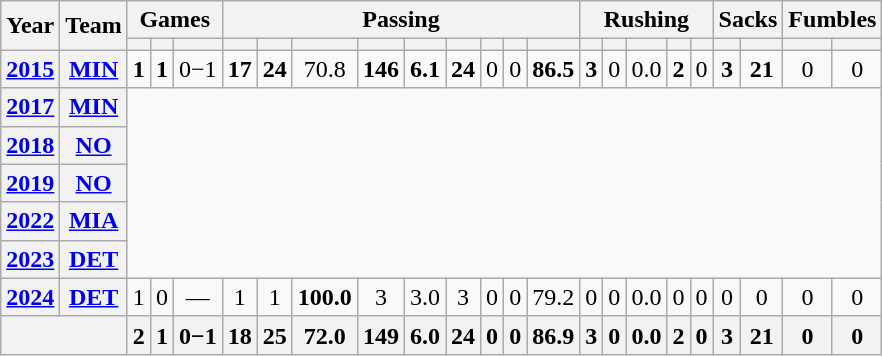<table class="wikitable" style="text-align:center;">
<tr>
<th rowspan="2">Year</th>
<th rowspan="2">Team</th>
<th colspan="3">Games</th>
<th colspan="9">Passing</th>
<th colspan="5">Rushing</th>
<th colspan="2">Sacks</th>
<th colspan="2">Fumbles</th>
</tr>
<tr>
<th></th>
<th></th>
<th></th>
<th></th>
<th></th>
<th></th>
<th></th>
<th></th>
<th></th>
<th></th>
<th></th>
<th></th>
<th></th>
<th></th>
<th></th>
<th></th>
<th></th>
<th></th>
<th></th>
<th></th>
<th></th>
</tr>
<tr>
<th><a href='#'>2015</a></th>
<th><a href='#'>MIN</a></th>
<td><strong>1</strong></td>
<td><strong>1</strong></td>
<td>0−1</td>
<td><strong>17</strong></td>
<td><strong>24</strong></td>
<td>70.8</td>
<td><strong>146</strong></td>
<td><strong>6.1</strong></td>
<td><strong>24</strong></td>
<td>0</td>
<td>0</td>
<td><strong>86.5</strong></td>
<td><strong>3</strong></td>
<td>0</td>
<td>0.0</td>
<td><strong>2</strong></td>
<td>0</td>
<td><strong>3</strong></td>
<td><strong>21</strong></td>
<td>0</td>
<td>0</td>
</tr>
<tr>
<th><a href='#'>2017</a></th>
<th><a href='#'>MIN</a></th>
<td rowspan="5" colspan="21"></td>
</tr>
<tr>
<th><a href='#'>2018</a></th>
<th><a href='#'>NO</a></th>
</tr>
<tr>
<th><a href='#'>2019</a></th>
<th><a href='#'>NO</a></th>
</tr>
<tr>
<th><a href='#'>2022</a></th>
<th><a href='#'>MIA</a></th>
</tr>
<tr>
<th><a href='#'>2023</a></th>
<th><a href='#'>DET</a></th>
</tr>
<tr>
<th><a href='#'>2024</a></th>
<th><a href='#'>DET</a></th>
<td>1</td>
<td>0</td>
<td>—</td>
<td>1</td>
<td>1</td>
<td><strong>100.0</strong></td>
<td>3</td>
<td>3.0</td>
<td>3</td>
<td>0</td>
<td>0</td>
<td>79.2</td>
<td>0</td>
<td>0</td>
<td>0.0</td>
<td>0</td>
<td>0</td>
<td>0</td>
<td>0</td>
<td>0</td>
<td>0</td>
</tr>
<tr>
<th colspan="2"></th>
<th>2</th>
<th>1</th>
<th>0−1</th>
<th>18</th>
<th>25</th>
<th>72.0</th>
<th>149</th>
<th>6.0</th>
<th>24</th>
<th>0</th>
<th>0</th>
<th>86.9</th>
<th>3</th>
<th>0</th>
<th>0.0</th>
<th>2</th>
<th>0</th>
<th>3</th>
<th>21</th>
<th>0</th>
<th>0</th>
</tr>
</table>
